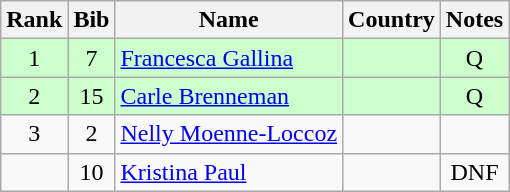<table class="wikitable" style="text-align:center;">
<tr>
<th>Rank</th>
<th>Bib</th>
<th>Name</th>
<th>Country</th>
<th>Notes</th>
</tr>
<tr bgcolor=ccffcc>
<td>1</td>
<td>7</td>
<td align=left><a href='#'>Francesca Gallina</a></td>
<td align=left></td>
<td>Q</td>
</tr>
<tr bgcolor=ccffcc>
<td>2</td>
<td>15</td>
<td align=left><a href='#'>Carle Brenneman</a></td>
<td align=left></td>
<td>Q</td>
</tr>
<tr>
<td>3</td>
<td>2</td>
<td align=left><a href='#'>Nelly Moenne-Loccoz</a></td>
<td align=left></td>
<td></td>
</tr>
<tr>
<td></td>
<td>10</td>
<td align=left><a href='#'>Kristina Paul</a></td>
<td align=left></td>
<td>DNF</td>
</tr>
</table>
